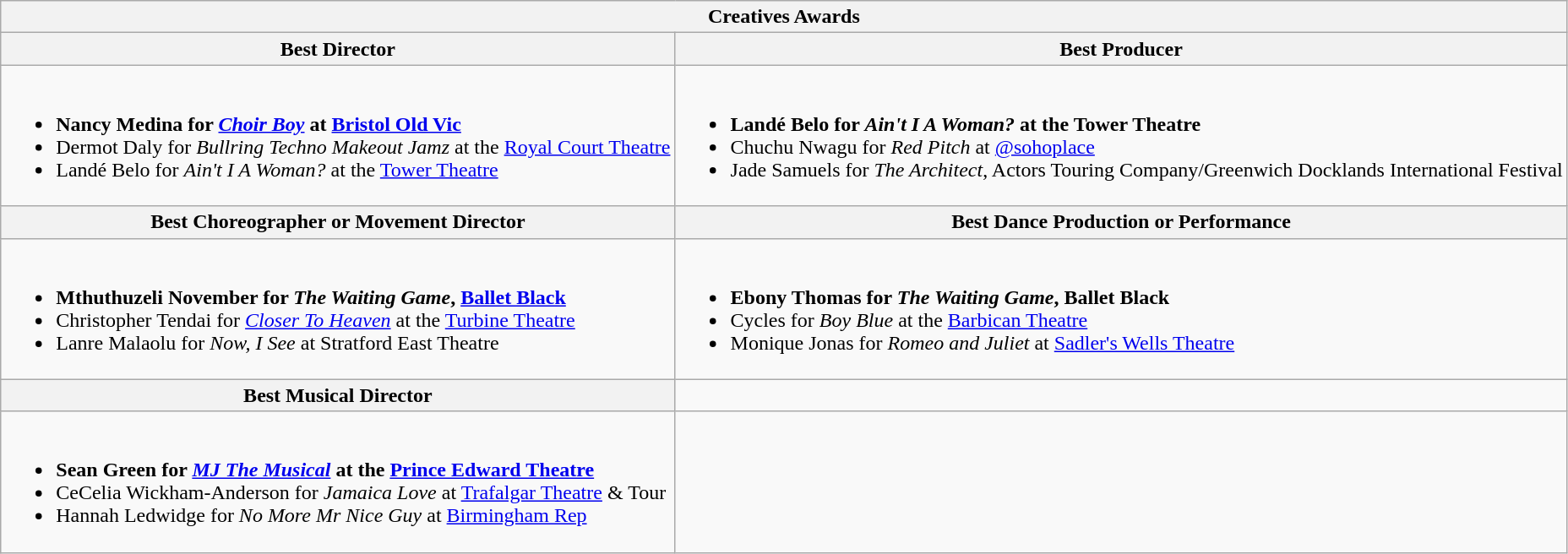<table class="wikitable">
<tr>
<th colspan="2">Creatives Awards</th>
</tr>
<tr>
<th>Best Director</th>
<th>Best Producer</th>
</tr>
<tr>
<td><br><ul><li><strong>Nancy Medina for <em><a href='#'>Choir Boy</a></em> at <a href='#'>Bristol Old Vic</a></strong></li><li>Dermot Daly for <em>Bullring Techno Makeout Jamz</em> at the <a href='#'>Royal Court Theatre</a></li><li>Landé Belo for <em>Ain't I A Woman?</em> at the <a href='#'>Tower Theatre</a></li></ul></td>
<td><br><ul><li><strong>Landé Belo for <em>Ain't I A Woman?</em> at the Tower Theatre</strong></li><li>Chuchu Nwagu for <em>Red Pitch</em> at <a href='#'>@sohoplace</a></li><li>Jade Samuels for <em>The Architect</em>, Actors Touring Company/Greenwich Docklands International Festival</li></ul></td>
</tr>
<tr>
<th>Best Choreographer or Movement Director</th>
<th>Best Dance Production or Performance</th>
</tr>
<tr>
<td><br><ul><li><strong>Mthuthuzeli November for <em>The Waiting Game</em>, <a href='#'>Ballet Black</a></strong></li><li>Christopher Tendai for <em><a href='#'>Closer To Heaven</a></em> at the <a href='#'>Turbine Theatre</a></li><li>Lanre Malaolu for <em>Now, I See</em> at Stratford East Theatre</li></ul></td>
<td><br><ul><li><strong>Ebony Thomas for <em>The Waiting Game</em>, Ballet Black</strong></li><li>Cycles for <em>Boy Blue</em> at the <a href='#'>Barbican Theatre</a></li><li>Monique Jonas for <em>Romeo and Juliet</em> at <a href='#'>Sadler's Wells Theatre</a></li></ul></td>
</tr>
<tr>
<th>Best Musical Director</th>
<td></td>
</tr>
<tr>
<td><br><ul><li><strong>Sean Green for <a href='#'><em>MJ The Musical</em></a> at the <a href='#'>Prince Edward Theatre</a></strong></li><li>CeCelia Wickham-Anderson for <em>Jamaica Love</em> at <a href='#'>Trafalgar Theatre</a> & Tour</li><li>Hannah Ledwidge for <em>No More Mr Nice Guy</em> at <a href='#'>Birmingham Rep</a></li></ul></td>
</tr>
</table>
